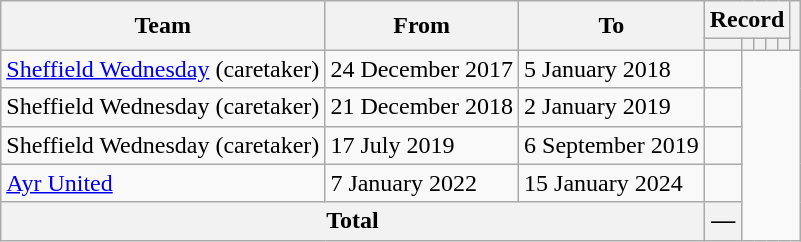<table class=wikitable style=text-align:center>
<tr>
<th rowspan=2>Team</th>
<th rowspan=2>From</th>
<th rowspan=2>To</th>
<th colspan=5>Record</th>
<th rowspan=2></th>
</tr>
<tr>
<th></th>
<th></th>
<th></th>
<th></th>
<th></th>
</tr>
<tr>
<td align=left><a href='#'>Sheffield Wednesday</a> (caretaker)</td>
<td align=left>24 December 2017</td>
<td align=left>5 January 2018<br></td>
<td></td>
</tr>
<tr>
<td align=left>Sheffield Wednesday (caretaker)</td>
<td align=left>21 December 2018</td>
<td align=left>2 January 2019<br></td>
<td></td>
</tr>
<tr>
<td align=left>Sheffield Wednesday (caretaker)</td>
<td align=left>17 July 2019</td>
<td align=left>6 September 2019<br></td>
<td></td>
</tr>
<tr>
<td align=left><a href='#'>Ayr United</a></td>
<td align=left>7 January 2022</td>
<td align=left>15 January 2024<br></td>
<td></td>
</tr>
<tr>
<th colspan=3>Total<br></th>
<th>—</th>
</tr>
</table>
